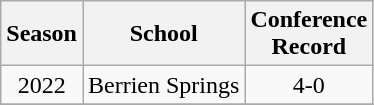<table class="wikitable sortable" style="text-align:center">
<tr>
<th>Season</th>
<th>School</th>
<th>Conference<br>Record</th>
</tr>
<tr>
<td>2022</td>
<td>Berrien Springs</td>
<td>4-0</td>
</tr>
<tr>
</tr>
</table>
